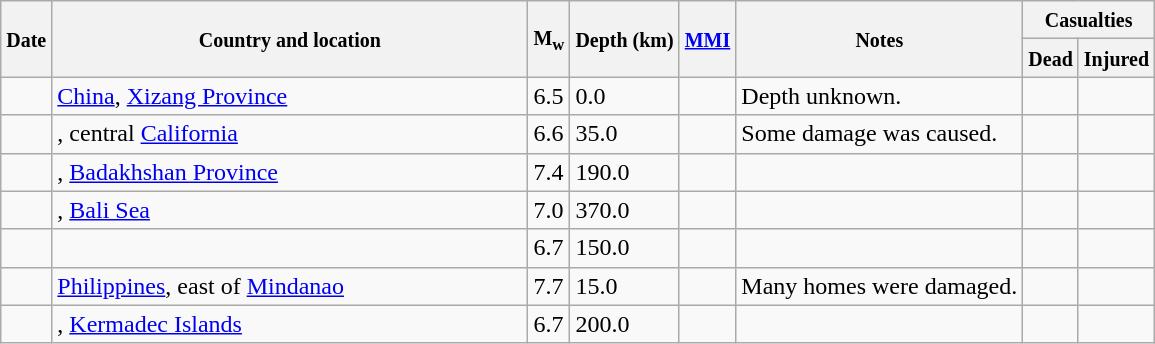<table class="wikitable sortable sort-under" style="border:1px black; margin-left:1em;">
<tr>
<th rowspan="2"><small>Date</small></th>
<th rowspan="2" style="width: 310px"><small>Country and location</small></th>
<th rowspan="2"><small>M<sub>w</sub></small></th>
<th rowspan="2"><small>Depth (km)</small></th>
<th rowspan="2"><small><a href='#'>MMI</a></small></th>
<th rowspan="2" class="unsortable"><small>Notes</small></th>
<th colspan="2"><small>Casualties</small></th>
</tr>
<tr>
<th><small>Dead</small></th>
<th><small>Injured</small></th>
</tr>
<tr>
<td></td>
<td> <a href='#'>China</a>, <a href='#'>Xizang Province</a></td>
<td>6.5</td>
<td>0.0</td>
<td></td>
<td>Depth unknown.</td>
<td></td>
<td></td>
</tr>
<tr>
<td></td>
<td>, central <a href='#'>California</a></td>
<td>6.6</td>
<td>35.0</td>
<td></td>
<td>Some damage was caused.</td>
<td></td>
<td></td>
</tr>
<tr>
<td></td>
<td>, <a href='#'>Badakhshan Province</a></td>
<td>7.4</td>
<td>190.0</td>
<td></td>
<td></td>
<td></td>
<td></td>
</tr>
<tr>
<td></td>
<td>, <a href='#'>Bali Sea</a></td>
<td>7.0</td>
<td>370.0</td>
<td></td>
<td></td>
<td></td>
<td></td>
</tr>
<tr>
<td></td>
<td></td>
<td>6.7</td>
<td>150.0</td>
<td></td>
<td></td>
<td></td>
<td></td>
</tr>
<tr>
<td></td>
<td> <a href='#'>Philippines</a>, east of <a href='#'>Mindanao</a></td>
<td>7.7</td>
<td>15.0</td>
<td></td>
<td>Many homes were damaged.</td>
<td></td>
<td></td>
</tr>
<tr>
<td></td>
<td>, <a href='#'>Kermadec Islands</a></td>
<td>6.7</td>
<td>200.0</td>
<td></td>
<td></td>
<td></td>
<td></td>
</tr>
</table>
